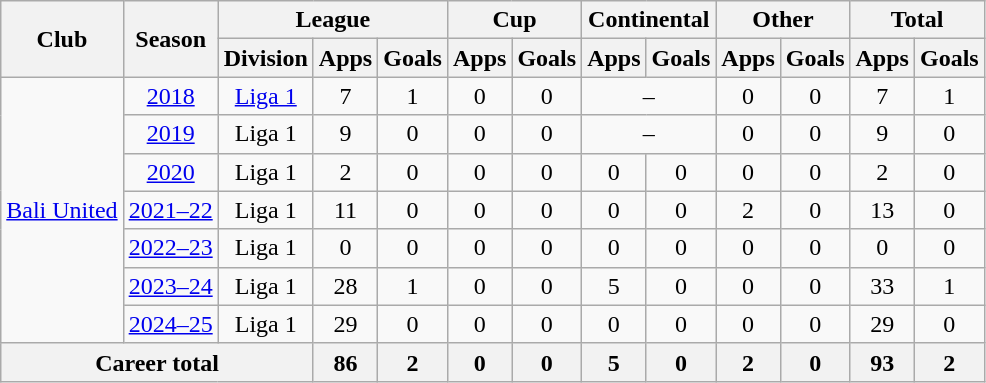<table class="wikitable" style="text-align: center">
<tr>
<th rowspan="2">Club</th>
<th rowspan="2">Season</th>
<th colspan="3">League</th>
<th colspan="2">Cup</th>
<th colspan="2">Continental</th>
<th colspan="2">Other</th>
<th colspan="2">Total</th>
</tr>
<tr>
<th>Division</th>
<th>Apps</th>
<th>Goals</th>
<th>Apps</th>
<th>Goals</th>
<th>Apps</th>
<th>Goals</th>
<th>Apps</th>
<th>Goals</th>
<th>Apps</th>
<th>Goals</th>
</tr>
<tr>
<td rowspan="7"><a href='#'>Bali United</a></td>
<td><a href='#'>2018</a></td>
<td rowspan="1" valign="center"><a href='#'>Liga 1</a></td>
<td>7</td>
<td>1</td>
<td>0</td>
<td>0</td>
<td colspan="2">–</td>
<td>0</td>
<td>0</td>
<td>7</td>
<td>1</td>
</tr>
<tr>
<td><a href='#'>2019</a></td>
<td rowspan="1" valign="center">Liga 1</td>
<td>9</td>
<td>0</td>
<td>0</td>
<td>0</td>
<td colspan="2">–</td>
<td>0</td>
<td>0</td>
<td>9</td>
<td>0</td>
</tr>
<tr>
<td><a href='#'>2020</a></td>
<td rowspan="1" valign="center">Liga 1</td>
<td>2</td>
<td>0</td>
<td>0</td>
<td>0</td>
<td>0</td>
<td>0</td>
<td>0</td>
<td>0</td>
<td>2</td>
<td>0</td>
</tr>
<tr>
<td><a href='#'>2021–22</a></td>
<td rowspan="1" valign="center">Liga 1</td>
<td>11</td>
<td>0</td>
<td>0</td>
<td>0</td>
<td>0</td>
<td>0</td>
<td>2</td>
<td>0</td>
<td>13</td>
<td>0</td>
</tr>
<tr>
<td><a href='#'>2022–23</a></td>
<td rowspan="1" valign="center">Liga 1</td>
<td>0</td>
<td>0</td>
<td>0</td>
<td>0</td>
<td>0</td>
<td>0</td>
<td>0</td>
<td>0</td>
<td>0</td>
<td>0</td>
</tr>
<tr>
<td><a href='#'>2023–24</a></td>
<td>Liga 1</td>
<td>28</td>
<td>1</td>
<td>0</td>
<td>0</td>
<td>5</td>
<td>0</td>
<td>0</td>
<td>0</td>
<td>33</td>
<td>1</td>
</tr>
<tr>
<td><a href='#'>2024–25</a></td>
<td>Liga 1</td>
<td>29</td>
<td>0</td>
<td>0</td>
<td>0</td>
<td>0</td>
<td>0</td>
<td>0</td>
<td>0</td>
<td>29</td>
<td>0</td>
</tr>
<tr>
<th colspan=3>Career total</th>
<th>86</th>
<th>2</th>
<th>0</th>
<th>0</th>
<th>5</th>
<th>0</th>
<th>2</th>
<th>0</th>
<th>93</th>
<th>2</th>
</tr>
</table>
